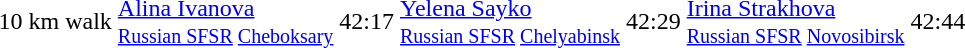<table>
<tr>
<td>10 km walk</td>
<td><a href='#'>Alina Ivanova</a><br><small><a href='#'>Russian SFSR</a> <a href='#'>Cheboksary</a></small></td>
<td>42:17</td>
<td><a href='#'>Yelena Sayko</a><br><small><a href='#'>Russian SFSR</a> <a href='#'>Chelyabinsk</a></small></td>
<td>42:29</td>
<td><a href='#'>Irina Strakhova</a><br><small><a href='#'>Russian SFSR</a> <a href='#'>Novosibirsk</a></small></td>
<td>42:44</td>
</tr>
</table>
